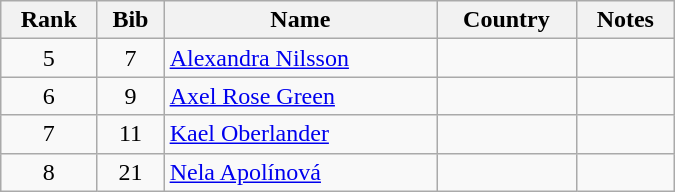<table class="wikitable" style="text-align:center; width:450px">
<tr>
<th>Rank</th>
<th>Bib</th>
<th>Name</th>
<th>Country</th>
<th>Notes</th>
</tr>
<tr>
<td>5</td>
<td>7</td>
<td align=left><a href='#'>Alexandra Nilsson</a></td>
<td align=left></td>
<td></td>
</tr>
<tr>
<td>6</td>
<td>9</td>
<td align=left><a href='#'>Axel Rose Green</a></td>
<td align=left></td>
<td></td>
</tr>
<tr>
<td>7</td>
<td>11</td>
<td align=left><a href='#'>Kael Oberlander</a></td>
<td align=left></td>
<td></td>
</tr>
<tr>
<td>8</td>
<td>21</td>
<td align=left><a href='#'>Nela Apolínová</a></td>
<td align=left></td>
<td></td>
</tr>
</table>
